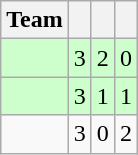<table class=wikitable style="text-align:center">
<tr>
<th>Team</th>
<th></th>
<th></th>
<th></th>
</tr>
<tr bgcolor=ccffcc>
<td style="text-align:left"></td>
<td>3</td>
<td>2</td>
<td>0</td>
</tr>
<tr bgcolor=ccffcc>
<td style="text-align:left"></td>
<td>3</td>
<td>1</td>
<td>1</td>
</tr>
<tr>
<td style="text-align:left"></td>
<td>3</td>
<td>0</td>
<td>2</td>
</tr>
</table>
